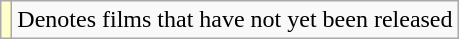<table class="wikitable">
<tr>
<td style="background:#ffc;"></td>
<td>Denotes films that have not yet been released</td>
</tr>
</table>
